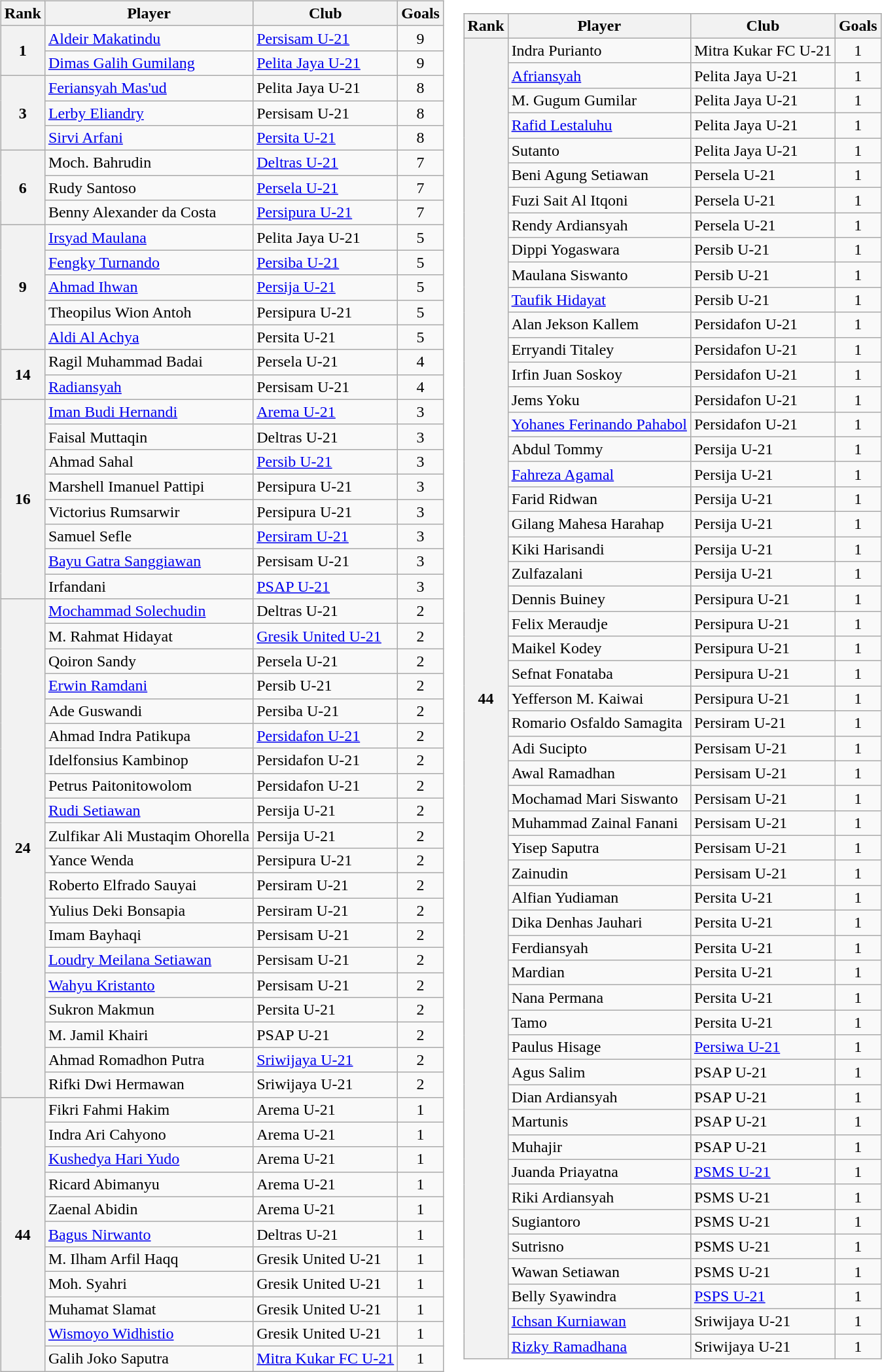<table>
<tr>
<td><br><table class="wikitable" style="text-align:center">
<tr>
<th>Rank</th>
<th>Player</th>
<th>Club</th>
<th>Goals</th>
</tr>
<tr>
<th rowspan="2">1</th>
<td align="left"> <a href='#'>Aldeir Makatindu</a></td>
<td align="left"><a href='#'>Persisam U-21</a></td>
<td>9</td>
</tr>
<tr>
<td align="left"> <a href='#'>Dimas Galih Gumilang</a></td>
<td align="left"><a href='#'>Pelita Jaya U-21</a></td>
<td>9</td>
</tr>
<tr>
<th rowspan="3">3</th>
<td align="left"> <a href='#'>Feriansyah Mas'ud</a></td>
<td align="left">Pelita Jaya U-21</td>
<td>8</td>
</tr>
<tr>
<td align="left"> <a href='#'>Lerby Eliandry</a></td>
<td align="left">Persisam U-21</td>
<td>8</td>
</tr>
<tr>
<td align="left"> <a href='#'>Sirvi Arfani</a></td>
<td align="left"><a href='#'>Persita U-21</a></td>
<td>8</td>
</tr>
<tr>
<th rowspan="3">6</th>
<td align="left"> Moch. Bahrudin</td>
<td align="left"><a href='#'>Deltras U-21</a></td>
<td>7</td>
</tr>
<tr>
<td align="left"> Rudy Santoso</td>
<td align="left"><a href='#'>Persela U-21</a></td>
<td>7</td>
</tr>
<tr>
<td align="left"> Benny Alexander da Costa</td>
<td align="left"><a href='#'>Persipura U-21</a></td>
<td>7</td>
</tr>
<tr>
<th rowspan="5">9</th>
<td align="left"> <a href='#'>Irsyad Maulana</a></td>
<td align="left">Pelita Jaya U-21</td>
<td>5</td>
</tr>
<tr>
<td align="left"> <a href='#'>Fengky Turnando</a></td>
<td align="left"><a href='#'>Persiba U-21</a></td>
<td>5</td>
</tr>
<tr>
<td align="left"> <a href='#'>Ahmad Ihwan</a></td>
<td align="left"><a href='#'>Persija U-21</a></td>
<td>5</td>
</tr>
<tr>
<td align="left"> Theopilus Wion Antoh</td>
<td align="left">Persipura U-21</td>
<td>5</td>
</tr>
<tr>
<td align="left"> <a href='#'>Aldi Al Achya</a></td>
<td align="left">Persita U-21</td>
<td>5</td>
</tr>
<tr>
<th rowspan="2">14</th>
<td align="left"> Ragil Muhammad Badai</td>
<td align="left">Persela U-21</td>
<td>4</td>
</tr>
<tr>
<td align="left"> <a href='#'>Radiansyah</a></td>
<td align="left">Persisam U-21</td>
<td>4</td>
</tr>
<tr>
<th rowspan="8">16</th>
<td align="left"> <a href='#'>Iman Budi Hernandi</a></td>
<td align="left"><a href='#'>Arema U-21</a></td>
<td>3</td>
</tr>
<tr>
<td align="left"> Faisal Muttaqin</td>
<td align="left">Deltras U-21</td>
<td>3</td>
</tr>
<tr>
<td align="left"> Ahmad Sahal</td>
<td align="left"><a href='#'>Persib U-21</a></td>
<td>3</td>
</tr>
<tr>
<td align="left"> Marshell Imanuel Pattipi</td>
<td align="left">Persipura U-21</td>
<td>3</td>
</tr>
<tr>
<td align="left"> Victorius Rumsarwir</td>
<td align="left">Persipura U-21</td>
<td>3</td>
</tr>
<tr>
<td align="left"> Samuel Sefle</td>
<td align="left"><a href='#'>Persiram U-21</a></td>
<td>3</td>
</tr>
<tr>
<td align="left"> <a href='#'>Bayu Gatra Sanggiawan</a></td>
<td align="left">Persisam U-21</td>
<td>3</td>
</tr>
<tr>
<td align="left"> Irfandani</td>
<td align="left"><a href='#'>PSAP U-21</a></td>
<td>3</td>
</tr>
<tr>
<th rowspan="20">24</th>
<td align="left"> <a href='#'>Mochammad Solechudin</a></td>
<td align="left">Deltras U-21</td>
<td>2</td>
</tr>
<tr>
<td align="left"> M. Rahmat Hidayat</td>
<td align="left"><a href='#'>Gresik United U-21</a></td>
<td>2</td>
</tr>
<tr>
<td align="left"> Qoiron Sandy</td>
<td align="left">Persela U-21</td>
<td>2</td>
</tr>
<tr>
<td align="left"> <a href='#'>Erwin Ramdani</a></td>
<td align="left">Persib U-21</td>
<td>2</td>
</tr>
<tr>
<td align="left"> Ade Guswandi</td>
<td align="left">Persiba U-21</td>
<td>2</td>
</tr>
<tr>
<td align="left"> Ahmad Indra Patikupa</td>
<td align="left"><a href='#'>Persidafon U-21</a></td>
<td>2</td>
</tr>
<tr>
<td align="left"> Idelfonsius Kambinop</td>
<td align="left">Persidafon U-21</td>
<td>2</td>
</tr>
<tr>
<td align="left"> Petrus Paitonitowolom</td>
<td align="left">Persidafon U-21</td>
<td>2</td>
</tr>
<tr>
<td align="left"> <a href='#'>Rudi Setiawan</a></td>
<td align="left">Persija U-21</td>
<td>2</td>
</tr>
<tr>
<td align="left"> Zulfikar Ali Mustaqim Ohorella</td>
<td align="left">Persija U-21</td>
<td>2</td>
</tr>
<tr>
<td align="left"> Yance Wenda</td>
<td align="left">Persipura U-21</td>
<td>2</td>
</tr>
<tr>
<td align="left"> Roberto Elfrado Sauyai</td>
<td align="left">Persiram U-21</td>
<td>2</td>
</tr>
<tr>
<td align="left"> Yulius Deki Bonsapia</td>
<td align="left">Persiram U-21</td>
<td>2</td>
</tr>
<tr>
<td align="left"> Imam Bayhaqi</td>
<td align="left">Persisam U-21</td>
<td>2</td>
</tr>
<tr>
<td align="left"> <a href='#'>Loudry Meilana Setiawan</a></td>
<td align="left">Persisam U-21</td>
<td>2</td>
</tr>
<tr>
<td align="left"> <a href='#'>Wahyu Kristanto</a></td>
<td align="left">Persisam U-21</td>
<td>2</td>
</tr>
<tr>
<td align="left"> Sukron Makmun</td>
<td align="left">Persita U-21</td>
<td>2</td>
</tr>
<tr>
<td align="left"> M. Jamil Khairi</td>
<td align="left">PSAP U-21</td>
<td>2</td>
</tr>
<tr>
<td align="left"> Ahmad Romadhon Putra</td>
<td align="left"><a href='#'>Sriwijaya U-21</a></td>
<td>2</td>
</tr>
<tr>
<td align="left"> Rifki Dwi Hermawan</td>
<td align="left">Sriwijaya U-21</td>
<td>2</td>
</tr>
<tr>
<th rowspan="11">44</th>
<td align="left"> Fikri Fahmi Hakim</td>
<td align="left">Arema U-21</td>
<td>1</td>
</tr>
<tr>
<td align="left"> Indra Ari Cahyono</td>
<td align="left">Arema U-21</td>
<td>1</td>
</tr>
<tr>
<td align="left"> <a href='#'>Kushedya Hari Yudo</a></td>
<td align="left">Arema U-21</td>
<td>1</td>
</tr>
<tr>
<td align="left"> Ricard Abimanyu</td>
<td align="left">Arema U-21</td>
<td>1</td>
</tr>
<tr>
<td align="left"> Zaenal Abidin</td>
<td align="left">Arema U-21</td>
<td>1</td>
</tr>
<tr>
<td align="left"> <a href='#'>Bagus Nirwanto</a></td>
<td align="left">Deltras U-21</td>
<td>1</td>
</tr>
<tr>
<td align="left"> M. Ilham Arfil Haqq</td>
<td align="left">Gresik United U-21</td>
<td>1</td>
</tr>
<tr>
<td align="left"> Moh. Syahri</td>
<td align="left">Gresik United U-21</td>
<td>1</td>
</tr>
<tr>
<td align="left"> Muhamat Slamat</td>
<td align="left">Gresik United U-21</td>
<td>1</td>
</tr>
<tr>
<td align="left"> <a href='#'>Wismoyo Widhistio</a></td>
<td align="left">Gresik United U-21</td>
<td>1</td>
</tr>
<tr>
<td align="left"> Galih Joko Saputra</td>
<td align="left"><a href='#'>Mitra Kukar FC U-21</a></td>
<td>1</td>
</tr>
</table>
</td>
<td><br><table class="wikitable" style="text-align:center">
<tr>
<th>Rank</th>
<th>Player</th>
<th>Club</th>
<th>Goals</th>
</tr>
<tr>
<th rowspan="53">44</th>
<td align="left"> Indra Purianto</td>
<td align="left">Mitra Kukar FC U-21</td>
<td>1</td>
</tr>
<tr>
<td align="left"> <a href='#'>Afriansyah</a></td>
<td align="left">Pelita Jaya U-21</td>
<td>1</td>
</tr>
<tr>
<td align="left"> M. Gugum Gumilar</td>
<td align="left">Pelita Jaya U-21</td>
<td>1</td>
</tr>
<tr>
<td align="left"> <a href='#'>Rafid Lestaluhu</a></td>
<td align="left">Pelita Jaya U-21</td>
<td>1</td>
</tr>
<tr>
<td align="left"> Sutanto</td>
<td align="left">Pelita Jaya U-21</td>
<td>1</td>
</tr>
<tr>
<td align="left"> Beni Agung Setiawan</td>
<td align="left">Persela U-21</td>
<td>1</td>
</tr>
<tr>
<td align="left"> Fuzi Sait Al Itqoni</td>
<td align="left">Persela U-21</td>
<td>1</td>
</tr>
<tr>
<td align="left"> Rendy Ardiansyah</td>
<td align="left">Persela U-21</td>
<td>1</td>
</tr>
<tr>
<td align="left"> Dippi Yogaswara</td>
<td align="left">Persib U-21</td>
<td>1</td>
</tr>
<tr>
<td align="left"> Maulana Siswanto</td>
<td align="left">Persib U-21</td>
<td>1</td>
</tr>
<tr>
<td align="left"> <a href='#'>Taufik Hidayat</a></td>
<td align="left">Persib U-21</td>
<td>1</td>
</tr>
<tr>
<td align="left"> Alan Jekson Kallem</td>
<td align="left">Persidafon U-21</td>
<td>1</td>
</tr>
<tr>
<td align="left"> Erryandi Titaley</td>
<td align="left">Persidafon U-21</td>
<td>1</td>
</tr>
<tr>
<td align="left"> Irfin Juan Soskoy</td>
<td align="left">Persidafon U-21</td>
<td>1</td>
</tr>
<tr>
<td align="left"> Jems Yoku</td>
<td align="left">Persidafon U-21</td>
<td>1</td>
</tr>
<tr>
<td align="left"> <a href='#'>Yohanes Ferinando Pahabol</a></td>
<td align="left">Persidafon U-21</td>
<td>1</td>
</tr>
<tr>
<td align="left"> Abdul Tommy</td>
<td align="left">Persija U-21</td>
<td>1</td>
</tr>
<tr>
<td align="left"> <a href='#'>Fahreza Agamal</a></td>
<td align="left">Persija U-21</td>
<td>1</td>
</tr>
<tr>
<td align="left"> Farid Ridwan</td>
<td align="left">Persija U-21</td>
<td>1</td>
</tr>
<tr>
<td align="left"> Gilang Mahesa Harahap</td>
<td align="left">Persija U-21</td>
<td>1</td>
</tr>
<tr>
<td align="left"> Kiki Harisandi</td>
<td align="left">Persija U-21</td>
<td>1</td>
</tr>
<tr>
<td align="left"> Zulfazalani</td>
<td align="left">Persija U-21</td>
<td>1</td>
</tr>
<tr>
<td align="left"> Dennis Buiney</td>
<td align="left">Persipura U-21</td>
<td>1</td>
</tr>
<tr>
<td align="left"> Felix Meraudje</td>
<td align="left">Persipura U-21</td>
<td>1</td>
</tr>
<tr>
<td align="left"> Maikel Kodey</td>
<td align="left">Persipura U-21</td>
<td>1</td>
</tr>
<tr>
<td align="left"> Sefnat Fonataba</td>
<td align="left">Persipura U-21</td>
<td>1</td>
</tr>
<tr>
<td align="left"> Yefferson M. Kaiwai</td>
<td align="left">Persipura U-21</td>
<td>1</td>
</tr>
<tr>
<td align="left"> Romario Osfaldo Samagita</td>
<td align="left">Persiram U-21</td>
<td>1</td>
</tr>
<tr>
<td align="left"> Adi Sucipto</td>
<td align="left">Persisam U-21</td>
<td>1</td>
</tr>
<tr>
<td align="left"> Awal Ramadhan</td>
<td align="left">Persisam U-21</td>
<td>1</td>
</tr>
<tr>
<td align="left"> Mochamad Mari Siswanto</td>
<td align="left">Persisam U-21</td>
<td>1</td>
</tr>
<tr>
<td align="left"> Muhammad Zainal Fanani</td>
<td align="left">Persisam U-21</td>
<td>1</td>
</tr>
<tr>
<td align="left"> Yisep Saputra</td>
<td align="left">Persisam U-21</td>
<td>1</td>
</tr>
<tr>
<td align="left"> Zainudin</td>
<td align="left">Persisam U-21</td>
<td>1</td>
</tr>
<tr>
<td align="left"> Alfian Yudiaman</td>
<td align="left">Persita U-21</td>
<td>1</td>
</tr>
<tr>
<td align="left"> Dika Denhas Jauhari</td>
<td align="left">Persita U-21</td>
<td>1</td>
</tr>
<tr>
<td align="left"> Ferdiansyah</td>
<td align="left">Persita U-21</td>
<td>1</td>
</tr>
<tr>
<td align="left"> Mardian</td>
<td align="left">Persita U-21</td>
<td>1</td>
</tr>
<tr>
<td align="left"> Nana Permana</td>
<td align="left">Persita U-21</td>
<td>1</td>
</tr>
<tr>
<td align="left"> Tamo</td>
<td align="left">Persita U-21</td>
<td>1</td>
</tr>
<tr>
<td align="left"> Paulus Hisage</td>
<td align="left"><a href='#'>Persiwa U-21</a></td>
<td>1</td>
</tr>
<tr>
<td align="left"> Agus Salim</td>
<td align="left">PSAP U-21</td>
<td>1</td>
</tr>
<tr>
<td align="left"> Dian Ardiansyah</td>
<td align="left">PSAP U-21</td>
<td>1</td>
</tr>
<tr>
<td align="left"> Martunis</td>
<td align="left">PSAP U-21</td>
<td>1</td>
</tr>
<tr>
<td align="left"> Muhajir</td>
<td align="left">PSAP U-21</td>
<td>1</td>
</tr>
<tr>
<td align="left"> Juanda Priayatna</td>
<td align="left"><a href='#'>PSMS U-21</a></td>
<td>1</td>
</tr>
<tr>
<td align="left"> Riki Ardiansyah</td>
<td align="left">PSMS U-21</td>
<td>1</td>
</tr>
<tr>
<td align="left"> Sugiantoro</td>
<td align="left">PSMS U-21</td>
<td>1</td>
</tr>
<tr>
<td align="left"> Sutrisno</td>
<td align="left">PSMS U-21</td>
<td>1</td>
</tr>
<tr>
<td align="left"> Wawan Setiawan</td>
<td align="left">PSMS U-21</td>
<td>1</td>
</tr>
<tr>
<td align="left"> Belly Syawindra</td>
<td align="left"><a href='#'>PSPS U-21</a></td>
<td>1</td>
</tr>
<tr>
<td align="left"> <a href='#'>Ichsan Kurniawan</a></td>
<td align="left">Sriwijaya U-21</td>
<td>1</td>
</tr>
<tr>
<td align="left"> <a href='#'>Rizky Ramadhana</a></td>
<td align="left">Sriwijaya U-21</td>
<td>1</td>
</tr>
</table>
</td>
</tr>
</table>
